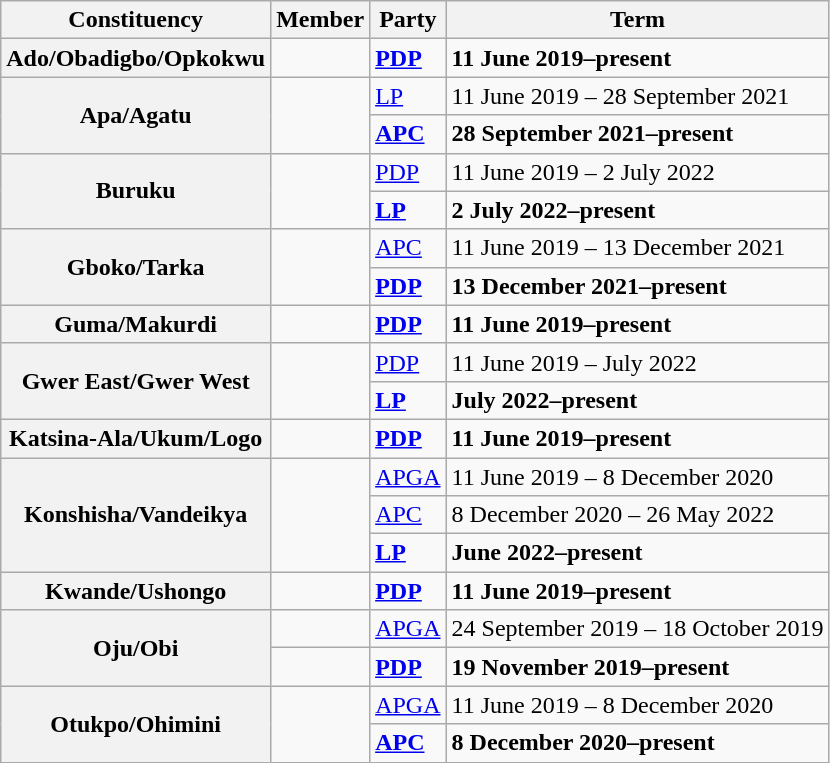<table class="wikitable">
<tr valign=bottom>
<th>Constituency</th>
<th>Member</th>
<th>Party</th>
<th>Term</th>
</tr>
<tr>
<th>Ado/Obadigbo/Opkokwu</th>
<td><strong></strong></td>
<td><strong><a href='#'>PDP</a></strong></td>
<td><strong>11 June 2019–present</strong></td>
</tr>
<tr>
<th rowspan=2>Apa/Agatu</th>
<td rowspan=2><strong></strong></td>
<td><a href='#'>LP</a></td>
<td>11 June 2019 – 28 September 2021</td>
</tr>
<tr>
<td><strong><a href='#'>APC</a></strong></td>
<td><strong>28 September 2021–present</strong></td>
</tr>
<tr>
<th rowspan=2>Buruku</th>
<td rowspan=2><strong></strong></td>
<td><a href='#'>PDP</a></td>
<td>11 June 2019 – 2 July 2022</td>
</tr>
<tr>
<td><strong><a href='#'>LP</a></strong></td>
<td><strong>2 July 2022–present</strong></td>
</tr>
<tr>
<th rowspan=2>Gboko/Tarka</th>
<td rowspan=2><strong></strong></td>
<td><a href='#'>APC</a></td>
<td>11 June 2019 – 13 December 2021</td>
</tr>
<tr>
<td><strong><a href='#'>PDP</a></strong></td>
<td><strong>13 December 2021–present</strong></td>
</tr>
<tr>
<th>Guma/Makurdi</th>
<td><strong></strong></td>
<td><strong><a href='#'>PDP</a></strong></td>
<td><strong>11 June 2019–present</strong></td>
</tr>
<tr>
<th rowspan=2>Gwer East/Gwer West</th>
<td rowspan=2><strong></strong></td>
<td><a href='#'>PDP</a></td>
<td>11 June 2019 – July 2022</td>
</tr>
<tr>
<td><strong><a href='#'>LP</a></strong></td>
<td><strong>July 2022–present</strong></td>
</tr>
<tr>
<th>Katsina-Ala/Ukum/Logo</th>
<td><strong></strong></td>
<td><strong><a href='#'>PDP</a></strong></td>
<td><strong>11 June 2019–present</strong></td>
</tr>
<tr>
<th rowspan=3>Konshisha/Vandeikya</th>
<td rowspan=3><strong></strong></td>
<td><a href='#'>APGA</a></td>
<td>11 June 2019 – 8 December 2020</td>
</tr>
<tr>
<td><a href='#'>APC</a></td>
<td>8 December 2020 – 26 May 2022</td>
</tr>
<tr>
<td><strong><a href='#'>LP</a></strong></td>
<td><strong>June 2022–present</strong></td>
</tr>
<tr>
<th>Kwande/Ushongo</th>
<td><strong></strong></td>
<td><strong><a href='#'>PDP</a></strong></td>
<td><strong>11 June 2019–present</strong></td>
</tr>
<tr>
<th rowspan=2>Oju/Obi</th>
<td style="opacity:.3;"></td>
<td><a href='#'>APGA</a></td>
<td>24 September 2019 – 18 October 2019</td>
</tr>
<tr>
<td><strong></strong></td>
<td><strong><a href='#'>PDP</a></strong></td>
<td><strong>19 November 2019–present</strong></td>
</tr>
<tr>
<th rowspan=2>Otukpo/Ohimini</th>
<td rowspan=2><strong></strong></td>
<td><a href='#'>APGA</a></td>
<td>11 June 2019 – 8 December 2020</td>
</tr>
<tr>
<td><strong><a href='#'>APC</a></strong></td>
<td><strong>8 December 2020–present</strong></td>
</tr>
</table>
